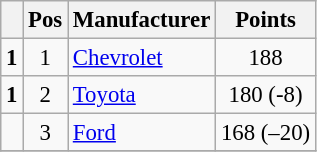<table class="wikitable" style="font-size: 95%;">
<tr>
<th></th>
<th>Pos</th>
<th>Manufacturer</th>
<th>Points</th>
</tr>
<tr>
<td align="left"> <strong>1</strong></td>
<td style="text-align:center;">1</td>
<td><a href='#'>Chevrolet</a></td>
<td style="text-align:center;">188</td>
</tr>
<tr>
<td align="left"> <strong>1</strong></td>
<td style="text-align:center;">2</td>
<td><a href='#'>Toyota</a></td>
<td style="text-align:center;">180 (-8)</td>
</tr>
<tr>
<td align="left"></td>
<td style="text-align:center;">3</td>
<td><a href='#'>Ford</a></td>
<td style="text-align:center;">168 (–20)</td>
</tr>
<tr class="sortbottom">
</tr>
</table>
